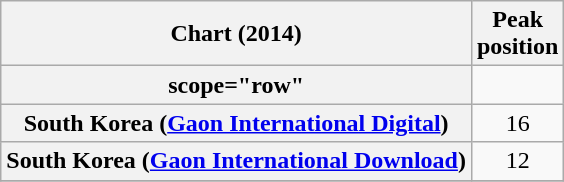<table class="wikitable sortable plainrowheaders" style="text-align:center;">
<tr>
<th scope="col">Chart (2014)</th>
<th scope="col">Peak<br>position</th>
</tr>
<tr>
<th>scope="row"</th>
</tr>
<tr>
<th scope="row">South Korea (<a href='#'>Gaon International Digital</a>)</th>
<td>16</td>
</tr>
<tr>
<th scope="row">South Korea (<a href='#'>Gaon International Download</a>)</th>
<td>12</td>
</tr>
<tr>
</tr>
</table>
